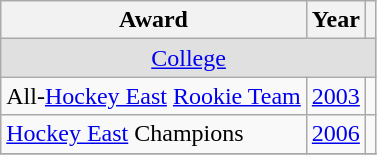<table class="wikitable">
<tr>
<th>Award</th>
<th>Year</th>
<th></th>
</tr>
<tr ALIGN="center" bgcolor="#e0e0e0">
<td colspan="3"><a href='#'>College</a></td>
</tr>
<tr>
<td>All-<a href='#'>Hockey East</a> <a href='#'>Rookie Team</a></td>
<td><a href='#'>2003</a></td>
<td></td>
</tr>
<tr>
<td><a href='#'>Hockey East</a> Champions</td>
<td><a href='#'>2006</a></td>
<td></td>
</tr>
<tr>
</tr>
</table>
